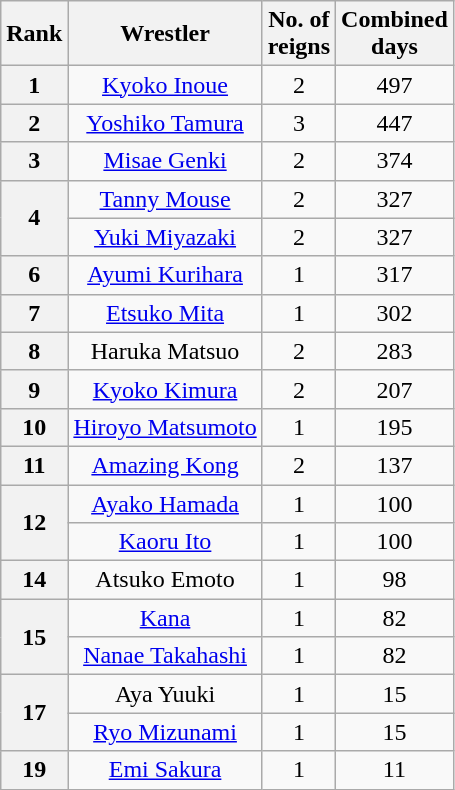<table class="wikitable sortable" style="text-align: center">
<tr>
<th>Rank</th>
<th>Wrestler</th>
<th>No. of<br>reigns</th>
<th>Combined<br>days</th>
</tr>
<tr>
<th>1</th>
<td><a href='#'>Kyoko Inoue</a></td>
<td>2</td>
<td>497</td>
</tr>
<tr>
<th>2</th>
<td><a href='#'>Yoshiko Tamura</a></td>
<td>3</td>
<td>447</td>
</tr>
<tr>
<th>3</th>
<td><a href='#'>Misae Genki</a></td>
<td>2</td>
<td>374</td>
</tr>
<tr>
<th rowspan=2>4</th>
<td><a href='#'>Tanny Mouse</a></td>
<td>2</td>
<td>327</td>
</tr>
<tr>
<td><a href='#'>Yuki Miyazaki</a></td>
<td>2</td>
<td>327</td>
</tr>
<tr>
<th>6</th>
<td><a href='#'>Ayumi Kurihara</a></td>
<td>1</td>
<td>317</td>
</tr>
<tr>
<th>7</th>
<td><a href='#'>Etsuko Mita</a></td>
<td>1</td>
<td>302</td>
</tr>
<tr>
<th>8</th>
<td>Haruka Matsuo</td>
<td>2</td>
<td>283</td>
</tr>
<tr>
<th>9</th>
<td><a href='#'>Kyoko Kimura</a></td>
<td>2</td>
<td>207</td>
</tr>
<tr>
<th>10</th>
<td><a href='#'>Hiroyo Matsumoto</a></td>
<td>1</td>
<td>195</td>
</tr>
<tr>
<th>11</th>
<td><a href='#'>Amazing Kong</a></td>
<td>2</td>
<td>137</td>
</tr>
<tr>
<th rowspan=2>12</th>
<td><a href='#'>Ayako Hamada</a></td>
<td>1</td>
<td>100</td>
</tr>
<tr>
<td><a href='#'>Kaoru Ito</a></td>
<td>1</td>
<td>100</td>
</tr>
<tr>
<th>14</th>
<td>Atsuko Emoto</td>
<td>1</td>
<td>98</td>
</tr>
<tr>
<th rowspan=2>15</th>
<td><a href='#'>Kana</a></td>
<td>1</td>
<td>82</td>
</tr>
<tr>
<td><a href='#'>Nanae Takahashi</a></td>
<td>1</td>
<td>82</td>
</tr>
<tr>
<th rowspan=2>17</th>
<td>Aya Yuuki</td>
<td>1</td>
<td>15</td>
</tr>
<tr>
<td><a href='#'>Ryo Mizunami</a></td>
<td>1</td>
<td>15</td>
</tr>
<tr>
<th>19</th>
<td><a href='#'>Emi Sakura</a></td>
<td>1</td>
<td>11</td>
</tr>
</table>
